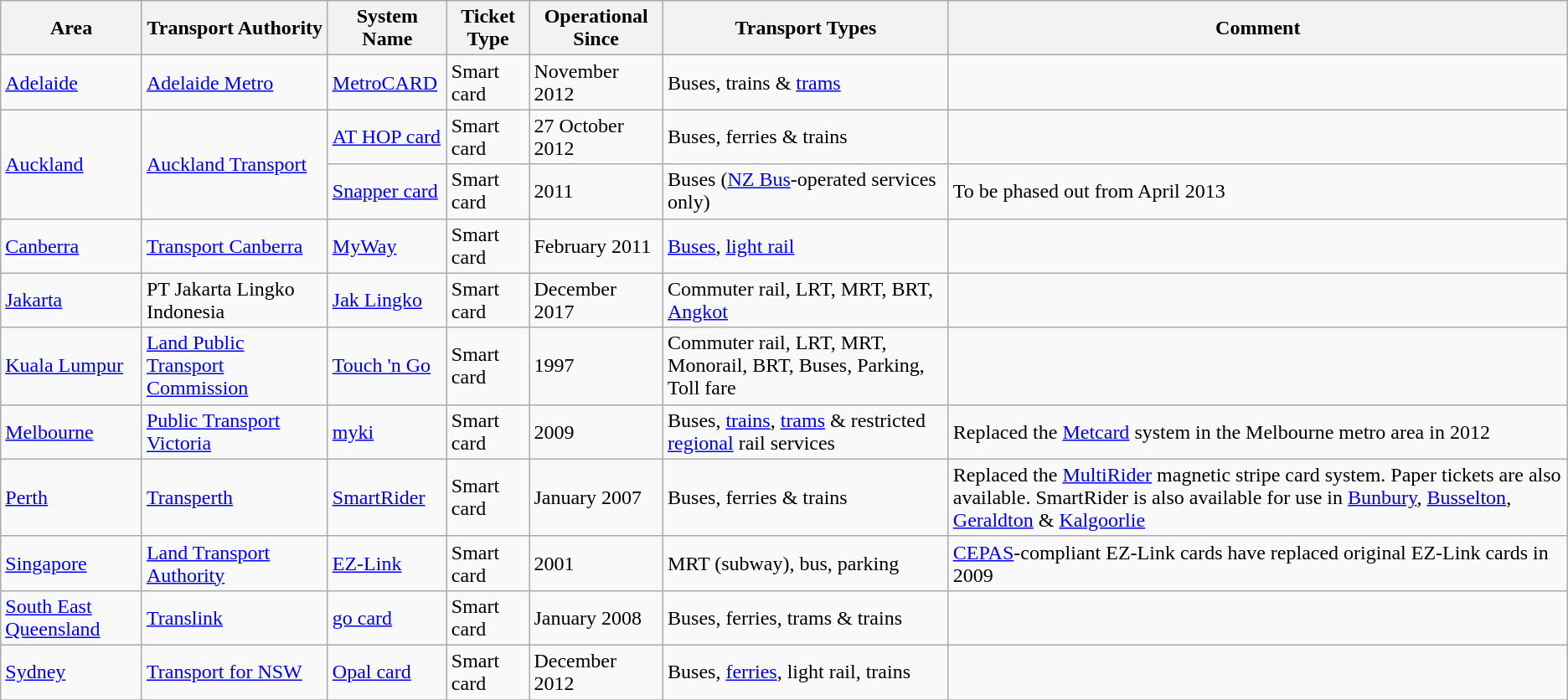<table class="wikitable" border="1">
<tr>
<th>Area</th>
<th>Transport Authority</th>
<th>System Name</th>
<th>Ticket Type</th>
<th>Operational Since</th>
<th>Transport Types</th>
<th>Comment</th>
</tr>
<tr>
<td><a href='#'>Adelaide</a></td>
<td><a href='#'>Adelaide Metro</a></td>
<td><a href='#'>MetroCARD</a></td>
<td>Smart card</td>
<td>November 2012</td>
<td>Buses, trains & <a href='#'>trams</a></td>
<td></td>
</tr>
<tr>
<td rowspan=2><a href='#'>Auckland</a></td>
<td rowspan=2><a href='#'>Auckland Transport</a></td>
<td><a href='#'>AT HOP card</a></td>
<td>Smart card</td>
<td>27 October 2012</td>
<td>Buses, ferries & trains</td>
</tr>
<tr>
<td><a href='#'>Snapper card</a></td>
<td>Smart card</td>
<td>2011</td>
<td>Buses (<a href='#'>NZ Bus</a>-operated services only)</td>
<td>To be phased out from April 2013</td>
</tr>
<tr>
<td><a href='#'>Canberra</a></td>
<td><a href='#'>Transport Canberra</a></td>
<td><a href='#'>MyWay</a></td>
<td>Smart card</td>
<td>February 2011</td>
<td><a href='#'>Buses</a>, <a href='#'>light rail</a></td>
<td></td>
</tr>
<tr>
<td><a href='#'>Jakarta</a></td>
<td>PT Jakarta Lingko Indonesia</td>
<td><a href='#'>Jak Lingko</a></td>
<td>Smart card</td>
<td>December 2017</td>
<td>Commuter rail, LRT, MRT, BRT, <a href='#'>Angkot</a></td>
<td></td>
</tr>
<tr>
<td><a href='#'>Kuala Lumpur</a></td>
<td><a href='#'>Land Public Transport Commission</a></td>
<td><a href='#'>Touch 'n Go</a></td>
<td>Smart card</td>
<td>1997</td>
<td>Commuter rail, LRT, MRT, Monorail, BRT, Buses, Parking, Toll fare</td>
<td></td>
</tr>
<tr>
<td><a href='#'>Melbourne</a></td>
<td><a href='#'>Public Transport Victoria</a></td>
<td><a href='#'>myki</a></td>
<td>Smart card</td>
<td>2009</td>
<td>Buses, <a href='#'>trains</a>, <a href='#'>trams</a> & restricted <a href='#'>regional</a> rail services</td>
<td>Replaced the <a href='#'>Metcard</a> system in the Melbourne metro area in 2012</td>
</tr>
<tr>
<td><a href='#'>Perth</a></td>
<td><a href='#'>Transperth</a></td>
<td><a href='#'>SmartRider</a></td>
<td>Smart card</td>
<td>January 2007</td>
<td>Buses, ferries & trains</td>
<td>Replaced the <a href='#'>MultiRider</a> magnetic stripe card system. Paper tickets are also available. SmartRider is also available for use in <a href='#'>Bunbury</a>, <a href='#'>Busselton</a>, <a href='#'>Geraldton</a> & <a href='#'>Kalgoorlie</a></td>
</tr>
<tr>
<td><a href='#'>Singapore</a></td>
<td><a href='#'>Land Transport Authority</a></td>
<td><a href='#'>EZ-Link</a></td>
<td>Smart card</td>
<td>2001</td>
<td>MRT (subway), bus, parking</td>
<td><a href='#'>CEPAS</a>-compliant EZ-Link cards have replaced original EZ-Link cards in 2009</td>
</tr>
<tr>
<td><a href='#'>South East Queensland</a></td>
<td><a href='#'>Translink</a></td>
<td><a href='#'>go card</a></td>
<td>Smart card</td>
<td>January 2008</td>
<td>Buses, ferries, trams & trains</td>
<td></td>
</tr>
<tr>
<td><a href='#'>Sydney</a></td>
<td><a href='#'>Transport for NSW</a></td>
<td><a href='#'>Opal card</a></td>
<td>Smart card</td>
<td>December 2012</td>
<td>Buses, <a href='#'>ferries</a>, light rail, trains</td>
<td></td>
</tr>
<tr>
</tr>
</table>
